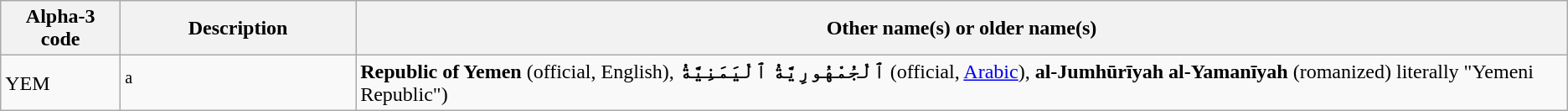<table class="wikitable">
<tr>
<th>Alpha-3 code</th>
<th width=180px>Description</th>
<th>Other name(s) or older name(s)</th>
</tr>
<tr>
<td>YEM</td>
<td>  <sup>a</sup></td>
<td><strong>Republic of Yemen</strong> (official, English),  <strong>ٱلْجُمْهُورِيَّةُ ٱلْيَمَنِيَّةُ</strong> (official, <a href='#'>Arabic</a>), <strong>al-Jumhūrīyah al-Yamanīyah</strong> (romanized) literally "Yemeni Republic")</td>
</tr>
</table>
